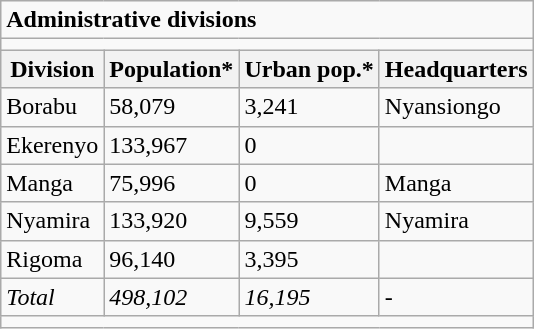<table class="wikitable">
<tr>
<td colspan="4"><strong>Administrative divisions</strong></td>
</tr>
<tr>
<td colspan="4"></td>
</tr>
<tr>
<th>Division</th>
<th>Population*</th>
<th>Urban pop.*</th>
<th>Headquarters</th>
</tr>
<tr>
<td>Borabu</td>
<td>58,079</td>
<td>3,241</td>
<td>Nyansiongo</td>
</tr>
<tr>
<td>Ekerenyo</td>
<td>133,967</td>
<td>0</td>
<td></td>
</tr>
<tr>
<td>Manga</td>
<td>75,996</td>
<td>0</td>
<td>Manga</td>
</tr>
<tr>
<td>Nyamira</td>
<td>133,920</td>
<td>9,559</td>
<td>Nyamira</td>
</tr>
<tr>
<td>Rigoma</td>
<td>96,140</td>
<td>3,395</td>
<td></td>
</tr>
<tr>
<td><em>Total</em></td>
<td><em>498,102</em></td>
<td><em>16,195</em></td>
<td>-</td>
</tr>
<tr>
<td colspan="4"></td>
</tr>
</table>
